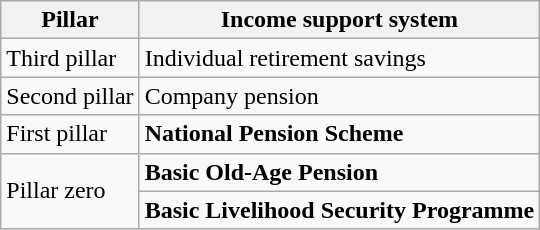<table class="wikitable sortable mw-collapsible floatright">
<tr>
<th>Pillar</th>
<th>Income support system</th>
</tr>
<tr>
<td>Third pillar</td>
<td>Individual retirement savings</td>
</tr>
<tr>
<td>Second pillar</td>
<td>Company pension</td>
</tr>
<tr>
<td>First pillar</td>
<td><strong>National Pension Scheme</strong></td>
</tr>
<tr>
<td rowspan="2">Pillar zero</td>
<td><strong>Basic Old-Age Pension</strong></td>
</tr>
<tr>
<td><strong>Basic Livelihood Security Programme</strong></td>
</tr>
</table>
